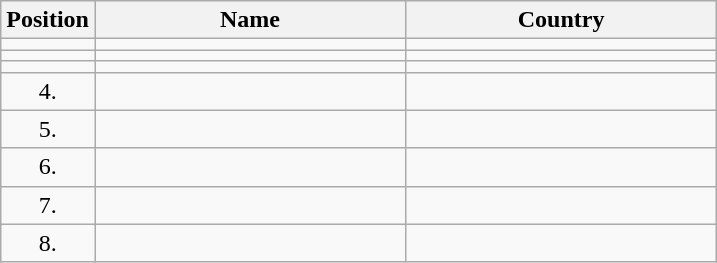<table class="wikitable">
<tr>
<th width="20">Position</th>
<th width="200">Name</th>
<th width="200">Country</th>
</tr>
<tr>
<td align="center"></td>
<td></td>
<td></td>
</tr>
<tr>
<td align="center"></td>
<td></td>
<td></td>
</tr>
<tr>
<td align="center"></td>
<td></td>
<td></td>
</tr>
<tr>
<td align="center">4.</td>
<td></td>
<td></td>
</tr>
<tr>
<td align="center">5.</td>
<td></td>
<td></td>
</tr>
<tr>
<td align="center">6.</td>
<td></td>
<td></td>
</tr>
<tr>
<td align="center">7.</td>
<td></td>
<td></td>
</tr>
<tr>
<td align="center">8.</td>
<td></td>
<td></td>
</tr>
</table>
